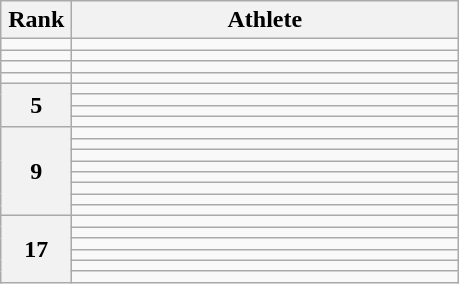<table class="wikitable" style="text-align: center;">
<tr>
<th width=40>Rank</th>
<th width=250>Athlete</th>
</tr>
<tr>
<td></td>
<td align="left"></td>
</tr>
<tr>
<td></td>
<td align="left"></td>
</tr>
<tr>
<td></td>
<td align="left"></td>
</tr>
<tr>
<td></td>
<td align="left"></td>
</tr>
<tr>
<th rowspan=4>5</th>
<td align="left"></td>
</tr>
<tr>
<td align="left"></td>
</tr>
<tr>
<td align="left"></td>
</tr>
<tr>
<td align="left"></td>
</tr>
<tr>
<th rowspan=8>9</th>
<td align="left"></td>
</tr>
<tr>
<td align="left"></td>
</tr>
<tr>
<td align="left"></td>
</tr>
<tr>
<td align="left"></td>
</tr>
<tr>
<td align="left"></td>
</tr>
<tr>
<td align="left"></td>
</tr>
<tr>
<td align="left"></td>
</tr>
<tr>
<td align="left"></td>
</tr>
<tr>
<th rowspan=8>17</th>
<td align="left"></td>
</tr>
<tr>
<td align="left"></td>
</tr>
<tr>
<td align="left"></td>
</tr>
<tr>
<td align="left"></td>
</tr>
<tr>
<td align="left"></td>
</tr>
<tr>
<td align="left"></td>
</tr>
</table>
